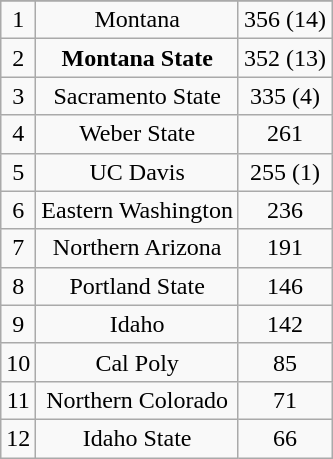<table class="wikitable" style="display: inline-table;">
<tr align="center">
</tr>
<tr align="center">
<td>1</td>
<td>Montana</td>
<td>356 (14)</td>
</tr>
<tr align="center">
<td>2</td>
<td><strong>Montana State</strong></td>
<td>352 (13)</td>
</tr>
<tr align="center">
<td>3</td>
<td>Sacramento State</td>
<td>335 (4)</td>
</tr>
<tr align="center">
<td>4</td>
<td>Weber State</td>
<td>261</td>
</tr>
<tr align="center">
<td>5</td>
<td>UC Davis</td>
<td>255 (1)</td>
</tr>
<tr align="center">
<td>6</td>
<td>Eastern Washington</td>
<td>236</td>
</tr>
<tr align="center">
<td>7</td>
<td>Northern Arizona</td>
<td>191</td>
</tr>
<tr align="center">
<td>8</td>
<td>Portland State</td>
<td>146</td>
</tr>
<tr align="center">
<td>9</td>
<td>Idaho</td>
<td>142</td>
</tr>
<tr align="center">
<td>10</td>
<td>Cal Poly</td>
<td>85</td>
</tr>
<tr align="center">
<td>11</td>
<td>Northern Colorado</td>
<td>71</td>
</tr>
<tr align="center">
<td>12</td>
<td>Idaho State</td>
<td>66</td>
</tr>
</table>
